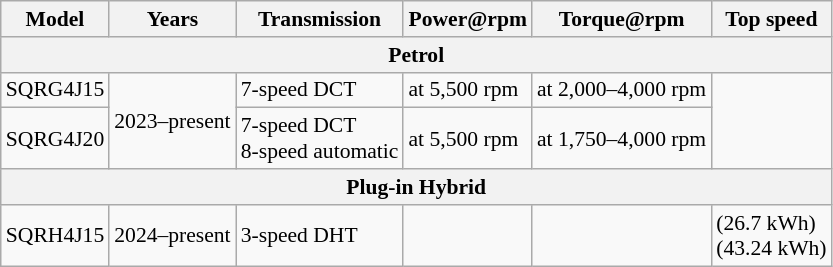<table class="wikitable sortable collapsible" style="text-align:left; font-size:90%;">
<tr>
<th>Model</th>
<th>Years</th>
<th>Transmission</th>
<th>Power@rpm</th>
<th>Torque@rpm</th>
<th>Top speed</th>
</tr>
<tr>
<th colspan=6>Petrol</th>
</tr>
<tr>
<td>SQRG4J15</td>
<td rowspan=2>2023–present</td>
<td>7-speed DCT</td>
<td> at 5,500 rpm</td>
<td> at 2,000–4,000 rpm</td>
<td rowspan=2></td>
</tr>
<tr>
<td>SQRG4J20</td>
<td>7-speed DCT<br>8-speed automatic</td>
<td> at 5,500 rpm</td>
<td> at 1,750–4,000 rpm</td>
</tr>
<tr>
<th colspan=6>Plug-in Hybrid</th>
</tr>
<tr>
<td>SQRH4J15</td>
<td>2024–present</td>
<td>3-speed DHT</td>
<td></td>
<td></td>
<td> (26.7 kWh)<br> (43.24 kWh)</td>
</tr>
</table>
